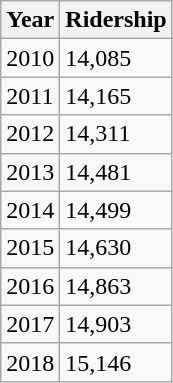<table class="wikitable">
<tr>
<th>Year</th>
<th>Ridership</th>
</tr>
<tr>
<td>2010</td>
<td>14,085</td>
</tr>
<tr>
<td>2011</td>
<td>14,165</td>
</tr>
<tr>
<td>2012</td>
<td>14,311</td>
</tr>
<tr>
<td>2013</td>
<td>14,481</td>
</tr>
<tr>
<td>2014</td>
<td>14,499</td>
</tr>
<tr>
<td>2015</td>
<td>14,630</td>
</tr>
<tr>
<td>2016</td>
<td>14,863</td>
</tr>
<tr>
<td>2017</td>
<td>14,903</td>
</tr>
<tr>
<td>2018</td>
<td>15,146</td>
</tr>
</table>
